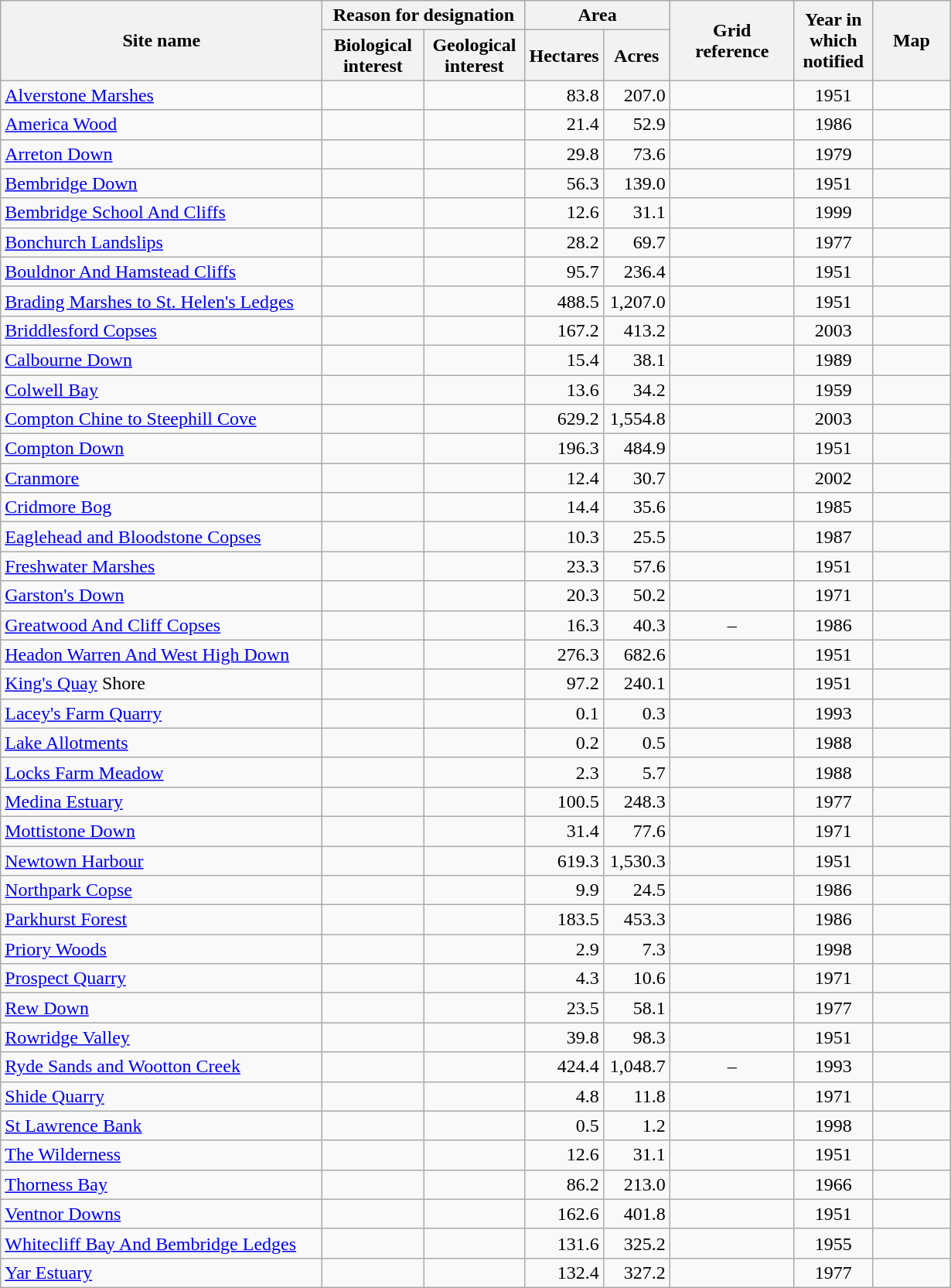<table class="wikitable">
<tr>
<th style="width:270px" rowspan="2">Site name</th>
<th style="width:160px" colspan="2">Reason for designation</th>
<th style="width:100px" colspan="2">Area</th>
<th style="width:100px" rowspan="2">Grid reference</th>
<th style="width:60px" rowspan="2">Year in which notified</th>
<th style="width:60px" rowspan="2">Map</th>
</tr>
<tr>
<th style="width:80px">Biological interest</th>
<th style="width:80px">Geological interest</th>
<th style="width:50px">Hectares</th>
<th style="width:50px">Acres</th>
</tr>
<tr>
<td><a href='#'>Alverstone Marshes</a></td>
<td style="text-align:center;"></td>
<td style="text-align:center;"></td>
<td style="text-align:right;">83.8</td>
<td style="text-align:right;">207.0</td>
<td style="text-align:center;"></td>
<td style="text-align:center;">1951</td>
<td style="text-align:center;"></td>
</tr>
<tr>
<td><a href='#'>America Wood</a></td>
<td style="text-align:center;"></td>
<td style="text-align:center;"></td>
<td style="text-align:right;">21.4</td>
<td style="text-align:right;">52.9</td>
<td style="text-align:center;"></td>
<td style="text-align:center;">1986</td>
<td style="text-align:center;"></td>
</tr>
<tr>
<td><a href='#'>Arreton Down</a> </td>
<td style="text-align:center;"></td>
<td style="text-align:center;"></td>
<td style="text-align:right;">29.8</td>
<td style="text-align:right;">73.6</td>
<td style="text-align:center;"></td>
<td style="text-align:center;">1979</td>
<td style="text-align:center;"></td>
</tr>
<tr>
<td><a href='#'>Bembridge Down</a></td>
<td style="text-align:center;"></td>
<td style="text-align:center;"></td>
<td style="text-align:right;">56.3</td>
<td style="text-align:right;">139.0</td>
<td style="text-align:center;"></td>
<td style="text-align:center;">1951</td>
<td style="text-align:center;"></td>
</tr>
<tr>
<td><a href='#'>Bembridge School And Cliffs</a></td>
<td style="text-align:center;"></td>
<td style="text-align:center;"></td>
<td style="text-align:right;">12.6</td>
<td style="text-align:right;">31.1</td>
<td style="text-align:center;"></td>
<td style="text-align:center;">1999</td>
<td style="text-align:center;"></td>
</tr>
<tr>
<td><a href='#'>Bonchurch Landslips</a></td>
<td style="text-align:center;"></td>
<td style="text-align:center;"></td>
<td style="text-align:right;">28.2</td>
<td style="text-align:right;">69.7</td>
<td style="text-align:center;"></td>
<td style="text-align:center;">1977</td>
<td style="text-align:center;"></td>
</tr>
<tr>
<td><a href='#'>Bouldnor And Hamstead Cliffs</a></td>
<td style="text-align:center;"></td>
<td style="text-align:center;"></td>
<td style="text-align:right;">95.7</td>
<td style="text-align:right;">236.4</td>
<td style="text-align:center;"></td>
<td style="text-align:center;">1951</td>
<td style="text-align:center;"></td>
</tr>
<tr>
<td><a href='#'>Brading Marshes to St. Helen's Ledges</a></td>
<td style="text-align:center;"></td>
<td style="text-align:center;"></td>
<td style="text-align:right;">488.5</td>
<td style="text-align:right;">1,207.0</td>
<td style="text-align:center;"></td>
<td style="text-align:center;">1951</td>
<td style="text-align:center;"></td>
</tr>
<tr>
<td><a href='#'>Briddlesford Copses</a></td>
<td style="text-align:center;"></td>
<td style="text-align:center;"></td>
<td style="text-align:right;">167.2</td>
<td style="text-align:right;">413.2</td>
<td style="text-align:center;"></td>
<td style="text-align:center;">2003</td>
<td style="text-align:center;"></td>
</tr>
<tr>
<td><a href='#'>Calbourne Down</a></td>
<td style="text-align:center;"></td>
<td style="text-align:center;"></td>
<td style="text-align:right;">15.4</td>
<td style="text-align:right;">38.1</td>
<td style="text-align:center;"></td>
<td style="text-align:center;">1989</td>
<td style="text-align:center;"></td>
</tr>
<tr>
<td><a href='#'>Colwell Bay</a></td>
<td style="text-align:center;"></td>
<td style="text-align:center;"></td>
<td style="text-align:right;">13.6</td>
<td style="text-align:right;">34.2</td>
<td style="text-align:center;"></td>
<td style="text-align:center;">1959</td>
<td style="text-align:center;"></td>
</tr>
<tr>
<td><a href='#'>Compton Chine to Steephill Cove</a></td>
<td style="text-align:center;"></td>
<td style="text-align:center;"></td>
<td style="text-align:right;">629.2</td>
<td style="text-align:right;">1,554.8</td>
<td style="text-align:center;"></td>
<td style="text-align:center;">2003</td>
<td style="text-align:center;"></td>
</tr>
<tr>
<td><a href='#'>Compton Down</a></td>
<td style="text-align:center;"></td>
<td style="text-align:center;"></td>
<td style="text-align:right;">196.3</td>
<td style="text-align:right;">484.9</td>
<td style="text-align:center;"></td>
<td style="text-align:center;">1951</td>
<td style="text-align:center;"></td>
</tr>
<tr>
<td><a href='#'>Cranmore</a></td>
<td style="text-align:center;"></td>
<td style="text-align:center;"></td>
<td style="text-align:right;">12.4</td>
<td style="text-align:right;">30.7</td>
<td style="text-align:center;"></td>
<td style="text-align:center;">2002</td>
<td style="text-align:center;"></td>
</tr>
<tr>
<td><a href='#'>Cridmore Bog</a></td>
<td style="text-align:center;"></td>
<td style="text-align:center;"></td>
<td style="text-align:right;">14.4</td>
<td style="text-align:right;">35.6</td>
<td style="text-align:center;"></td>
<td style="text-align:center;">1985</td>
<td style="text-align:center;"></td>
</tr>
<tr>
<td><a href='#'>Eaglehead and Bloodstone Copses</a></td>
<td style="text-align:center;"></td>
<td style="text-align:center;"></td>
<td style="text-align:right;">10.3</td>
<td style="text-align:right;">25.5</td>
<td style="text-align:center;"></td>
<td style="text-align:center;">1987</td>
<td style="text-align:center;"></td>
</tr>
<tr>
<td><a href='#'>Freshwater Marshes</a></td>
<td style="text-align:center;"></td>
<td style="text-align:center;"></td>
<td style="text-align:right;">23.3</td>
<td style="text-align:right;">57.6</td>
<td style="text-align:center;"></td>
<td style="text-align:center;">1951</td>
<td style="text-align:center;"></td>
</tr>
<tr>
<td><a href='#'>Garston's Down</a></td>
<td style="text-align:center;"></td>
<td style="text-align:center;"></td>
<td style="text-align:right;">20.3</td>
<td style="text-align:right;">50.2</td>
<td style="text-align:center;"></td>
<td style="text-align:center;">1971</td>
<td style="text-align:center;"></td>
</tr>
<tr>
<td><a href='#'>Greatwood And Cliff Copses</a></td>
<td style="text-align:center;"></td>
<td style="text-align:center;"></td>
<td style="text-align:right;">16.3</td>
<td style="text-align:right;">40.3</td>
<td style="text-align:center;"> – </td>
<td style="text-align:center;">1986</td>
<td style="text-align:center;"></td>
</tr>
<tr>
<td><a href='#'>Headon Warren And West High Down</a></td>
<td style="text-align:center;"></td>
<td style="text-align:center;"></td>
<td style="text-align:right;">276.3</td>
<td style="text-align:right;">682.6</td>
<td style="text-align:center;"></td>
<td style="text-align:center;">1951</td>
<td style="text-align:center;"></td>
</tr>
<tr>
<td><a href='#'>King's Quay</a> Shore</td>
<td style="text-align:center;"></td>
<td style="text-align:center;"></td>
<td style="text-align:right;">97.2</td>
<td style="text-align:right;">240.1</td>
<td style="text-align:center;"></td>
<td style="text-align:center;">1951</td>
<td style="text-align:center;"></td>
</tr>
<tr>
<td><a href='#'>Lacey's Farm Quarry</a></td>
<td style="text-align:center;"></td>
<td style="text-align:center;"></td>
<td style="text-align:right;">0.1</td>
<td style="text-align:right;">0.3</td>
<td style="text-align:center;"></td>
<td style="text-align:center;">1993</td>
<td style="text-align:center;"></td>
</tr>
<tr>
<td><a href='#'>Lake Allotments</a></td>
<td style="text-align:center;"></td>
<td style="text-align:center;"></td>
<td style="text-align:right;">0.2</td>
<td style="text-align:right;">0.5</td>
<td style="text-align:center;"></td>
<td style="text-align:center;">1988</td>
<td style="text-align:center;"></td>
</tr>
<tr>
<td><a href='#'>Locks Farm Meadow</a></td>
<td style="text-align:center;"></td>
<td style="text-align:center;"></td>
<td style="text-align:right;">2.3</td>
<td style="text-align:right;">5.7</td>
<td style="text-align:center;"></td>
<td style="text-align:center;">1988</td>
<td style="text-align:center;"></td>
</tr>
<tr>
<td><a href='#'>Medina Estuary</a></td>
<td style="text-align:center;"></td>
<td style="text-align:center;"></td>
<td style="text-align:right;">100.5</td>
<td style="text-align:right;">248.3</td>
<td style="text-align:center;"></td>
<td style="text-align:center;">1977</td>
<td style="text-align:center;"></td>
</tr>
<tr>
<td><a href='#'>Mottistone Down</a></td>
<td style="text-align:center;"></td>
<td style="text-align:center;"></td>
<td style="text-align:right;">31.4</td>
<td style="text-align:right;">77.6</td>
<td style="text-align:center;"></td>
<td style="text-align:center;">1971</td>
<td style="text-align:center;"></td>
</tr>
<tr>
<td><a href='#'>Newtown Harbour</a></td>
<td style="text-align:center;"></td>
<td style="text-align:center;"></td>
<td style="text-align:right;">619.3</td>
<td style="text-align:right;">1,530.3</td>
<td style="text-align:center;"></td>
<td style="text-align:center;">1951</td>
<td style="text-align:center;"></td>
</tr>
<tr>
<td><a href='#'>Northpark Copse</a></td>
<td style="text-align:center;"></td>
<td style="text-align:center;"></td>
<td style="text-align:right;">9.9</td>
<td style="text-align:right;">24.5</td>
<td style="text-align:center;"></td>
<td style="text-align:center;">1986</td>
<td style="text-align:center;"></td>
</tr>
<tr>
<td><a href='#'>Parkhurst Forest</a></td>
<td style="text-align:center;"></td>
<td style="text-align:center;"></td>
<td style="text-align:right;">183.5</td>
<td style="text-align:right;">453.3</td>
<td style="text-align:center;"></td>
<td style="text-align:center;">1986</td>
<td style="text-align:center;"></td>
</tr>
<tr>
<td><a href='#'>Priory Woods</a></td>
<td style="text-align:center;"></td>
<td style="text-align:center;"></td>
<td style="text-align:right;">2.9</td>
<td style="text-align:right;">7.3</td>
<td style="text-align:center;"></td>
<td style="text-align:center;">1998</td>
<td style="text-align:center;"></td>
</tr>
<tr>
<td><a href='#'>Prospect Quarry</a></td>
<td style="text-align:center;"></td>
<td style="text-align:center;"></td>
<td style="text-align:right;">4.3</td>
<td style="text-align:right;">10.6</td>
<td style="text-align:center;"></td>
<td style="text-align:center;">1971</td>
<td style="text-align:center;"></td>
</tr>
<tr>
<td><a href='#'>Rew Down</a></td>
<td style="text-align:center;"></td>
<td style="text-align:center;"></td>
<td style="text-align:right;">23.5</td>
<td style="text-align:right;">58.1</td>
<td style="text-align:center;"></td>
<td style="text-align:center;">1977</td>
<td style="text-align:center;"></td>
</tr>
<tr>
<td><a href='#'>Rowridge Valley</a></td>
<td style="text-align:center;"></td>
<td style="text-align:center;"></td>
<td style="text-align:right;">39.8</td>
<td style="text-align:right;">98.3</td>
<td style="text-align:center;"></td>
<td style="text-align:center;">1951</td>
<td style="text-align:center;"></td>
</tr>
<tr>
<td><a href='#'>Ryde Sands and Wootton Creek</a></td>
<td style="text-align:center;"></td>
<td style="text-align:center;"></td>
<td style="text-align:right;">424.4</td>
<td style="text-align:right;">1,048.7</td>
<td style="text-align:center;"> – </td>
<td style="text-align:center;">1993</td>
<td style="text-align:center;"></td>
</tr>
<tr>
<td><a href='#'>Shide Quarry</a></td>
<td style="text-align:center;"></td>
<td style="text-align:center;"></td>
<td style="text-align:right;">4.8</td>
<td style="text-align:right;">11.8</td>
<td style="text-align:center;"></td>
<td style="text-align:center;">1971</td>
<td style="text-align:center;"></td>
</tr>
<tr>
<td><a href='#'>St Lawrence Bank</a></td>
<td style="text-align:center;"></td>
<td style="text-align:center;"></td>
<td style="text-align:right;">0.5</td>
<td style="text-align:right;">1.2</td>
<td style="text-align:center;"></td>
<td style="text-align:center;">1998</td>
<td style="text-align:center;"></td>
</tr>
<tr>
<td><a href='#'>The Wilderness</a></td>
<td style="text-align:center;"></td>
<td style="text-align:center;"></td>
<td style="text-align:right;">12.6</td>
<td style="text-align:right;">31.1</td>
<td style="text-align:center;"></td>
<td style="text-align:center;">1951</td>
<td style="text-align:center;"></td>
</tr>
<tr>
<td><a href='#'>Thorness Bay</a></td>
<td style="text-align:center;"></td>
<td style="text-align:center;"></td>
<td style="text-align:right;">86.2</td>
<td style="text-align:right;">213.0</td>
<td style="text-align:center;"></td>
<td style="text-align:center;">1966</td>
<td style="text-align:center;"></td>
</tr>
<tr>
<td><a href='#'>Ventnor Downs</a></td>
<td style="text-align:center;"></td>
<td style="text-align:center;"></td>
<td style="text-align:right;">162.6</td>
<td style="text-align:right;">401.8</td>
<td style="text-align:center;"></td>
<td style="text-align:center;">1951</td>
<td style="text-align:center;"></td>
</tr>
<tr>
<td><a href='#'>Whitecliff Bay And Bembridge Ledges</a></td>
<td style="text-align:center;"></td>
<td style="text-align:center;"></td>
<td style="text-align:right;">131.6</td>
<td style="text-align:right;">325.2</td>
<td style="text-align:center;"></td>
<td style="text-align:center;">1955</td>
<td style="text-align:center;"></td>
</tr>
<tr>
<td><a href='#'>Yar Estuary</a></td>
<td style="text-align:center;"></td>
<td style="text-align:center;"></td>
<td style="text-align:right;">132.4</td>
<td style="text-align:right;">327.2</td>
<td style="text-align:center;"></td>
<td style="text-align:center;">1977</td>
<td style="text-align:center;"></td>
</tr>
</table>
